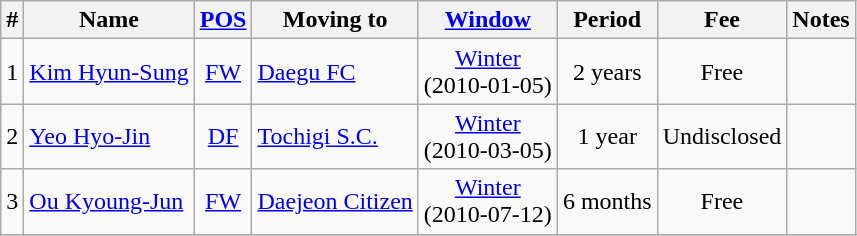<table class="wikitable sortable" style="text-align:center">
<tr>
<th>#</th>
<th>Name</th>
<th><a href='#'>POS</a></th>
<th>Moving to</th>
<th><a href='#'>Window</a></th>
<th>Period</th>
<th>Fee</th>
<th>Notes</th>
</tr>
<tr>
<td>1</td>
<td align=left> <a href='#'>Kim Hyun-Sung</a></td>
<td><a href='#'>FW</a></td>
<td align=left> <a href='#'>Daegu FC</a></td>
<td><a href='#'>Winter</a><br>(2010-01-05)</td>
<td>2 years</td>
<td>Free</td>
<td></td>
</tr>
<tr>
<td>2</td>
<td align=left> <a href='#'>Yeo Hyo-Jin</a></td>
<td><a href='#'>DF</a></td>
<td align=left> <a href='#'>Tochigi S.C.</a></td>
<td><a href='#'>Winter</a><br>(2010-03-05)</td>
<td>1 year</td>
<td>Undisclosed</td>
<td></td>
</tr>
<tr>
<td>3</td>
<td align=left> <a href='#'>Ou Kyoung-Jun</a></td>
<td><a href='#'>FW</a></td>
<td align=left> <a href='#'>Daejeon Citizen</a></td>
<td><a href='#'>Winter</a><br>(2010-07-12)</td>
<td>6 months</td>
<td>Free</td>
<td></td>
</tr>
<tr>
</tr>
</table>
